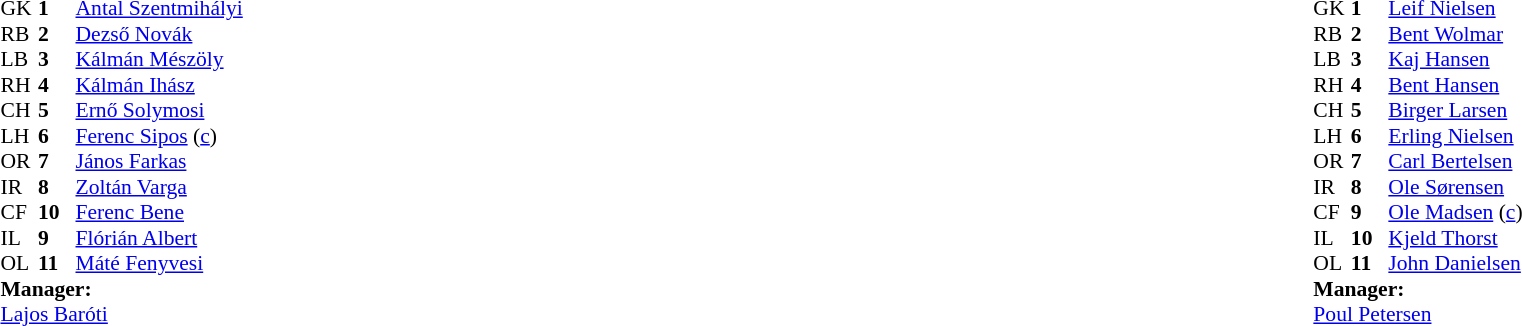<table style="width:100%;">
<tr>
<td style="vertical-align:top; width:40%;"><br><table style="font-size:90%" cellspacing="0" cellpadding="0">
<tr>
<th width="25"></th>
<th width="25"></th>
</tr>
<tr>
<td>GK</td>
<td><strong>1</strong></td>
<td><a href='#'>Antal Szentmihályi</a></td>
</tr>
<tr>
<td>RB</td>
<td><strong>2</strong></td>
<td><a href='#'>Dezső Novák</a></td>
</tr>
<tr>
<td>LB</td>
<td><strong>3</strong></td>
<td><a href='#'>Kálmán Mészöly</a></td>
</tr>
<tr>
<td>RH</td>
<td><strong>4</strong></td>
<td><a href='#'>Kálmán Ihász</a></td>
</tr>
<tr>
<td>CH</td>
<td><strong>5</strong></td>
<td><a href='#'>Ernő Solymosi</a></td>
</tr>
<tr>
<td>LH</td>
<td><strong>6</strong></td>
<td><a href='#'>Ferenc Sipos</a> (<a href='#'>c</a>)</td>
</tr>
<tr>
<td>OR</td>
<td><strong>7</strong></td>
<td><a href='#'>János Farkas</a></td>
</tr>
<tr>
<td>IR</td>
<td><strong>8</strong></td>
<td><a href='#'>Zoltán Varga</a></td>
</tr>
<tr>
<td>CF</td>
<td><strong>10</strong></td>
<td><a href='#'>Ferenc Bene</a></td>
</tr>
<tr>
<td>IL</td>
<td><strong>9</strong></td>
<td><a href='#'>Flórián Albert</a></td>
</tr>
<tr>
<td>OL</td>
<td><strong>11</strong></td>
<td><a href='#'>Máté Fenyvesi</a></td>
</tr>
<tr>
<td colspan=3><strong>Manager:</strong></td>
</tr>
<tr>
<td colspan=3><a href='#'>Lajos Baróti</a></td>
</tr>
</table>
</td>
<td valign="top"></td>
<td style="vertical-align:top; width:50%;"><br><table style="font-size:90%; margin:auto;" cellspacing="0" cellpadding="0">
<tr>
<th width=25></th>
<th width=25></th>
</tr>
<tr>
<td>GK</td>
<td><strong>1</strong></td>
<td><a href='#'>Leif Nielsen</a></td>
</tr>
<tr>
<td>RB</td>
<td><strong>2</strong></td>
<td><a href='#'>Bent Wolmar</a></td>
</tr>
<tr>
<td>LB</td>
<td><strong>3</strong></td>
<td><a href='#'>Kaj Hansen</a></td>
</tr>
<tr>
<td>RH</td>
<td><strong>4</strong></td>
<td><a href='#'>Bent Hansen</a></td>
</tr>
<tr>
<td>CH</td>
<td><strong>5</strong></td>
<td><a href='#'>Birger Larsen</a></td>
</tr>
<tr>
<td>LH</td>
<td><strong>6</strong></td>
<td><a href='#'>Erling Nielsen</a></td>
</tr>
<tr>
<td>OR</td>
<td><strong>7</strong></td>
<td><a href='#'>Carl Bertelsen</a></td>
</tr>
<tr>
<td>IR</td>
<td><strong>8</strong></td>
<td><a href='#'>Ole Sørensen</a></td>
</tr>
<tr>
<td>CF</td>
<td><strong>9</strong></td>
<td><a href='#'>Ole Madsen</a> (<a href='#'>c</a>)</td>
</tr>
<tr>
<td>IL</td>
<td><strong>10</strong></td>
<td><a href='#'>Kjeld Thorst</a></td>
</tr>
<tr>
<td>OL</td>
<td><strong>11</strong></td>
<td><a href='#'>John Danielsen</a></td>
</tr>
<tr>
<td colspan=3><strong>Manager:</strong></td>
</tr>
<tr>
<td colspan=3><a href='#'>Poul Petersen</a></td>
</tr>
</table>
</td>
</tr>
</table>
